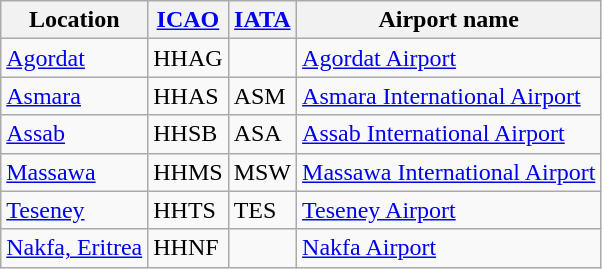<table class="wikitable sortable">
<tr valign=baseline>
<th>Location</th>
<th><a href='#'>ICAO</a></th>
<th><a href='#'>IATA</a></th>
<th>Airport name</th>
</tr>
<tr valign=top>
<td><a href='#'>Agordat</a></td>
<td>HHAG</td>
<td> </td>
<td><a href='#'>Agordat Airport</a></td>
</tr>
<tr valign=top>
<td><a href='#'>Asmara</a></td>
<td>HHAS</td>
<td>ASM</td>
<td><a href='#'>Asmara International Airport</a></td>
</tr>
<tr valign=top>
<td><a href='#'>Assab</a></td>
<td>HHSB</td>
<td>ASA</td>
<td><a href='#'>Assab International Airport</a></td>
</tr>
<tr valign=top>
<td><a href='#'>Massawa</a></td>
<td>HHMS</td>
<td>MSW</td>
<td><a href='#'>Massawa International Airport</a></td>
</tr>
<tr valign=top>
<td><a href='#'>Teseney</a></td>
<td>HHTS</td>
<td>TES</td>
<td><a href='#'>Teseney Airport</a></td>
</tr>
<tr valign=top>
<td><a href='#'>Nakfa, Eritrea</a></td>
<td>HHNF</td>
<td></td>
<td><a href='#'>Nakfa Airport</a></td>
</tr>
</table>
